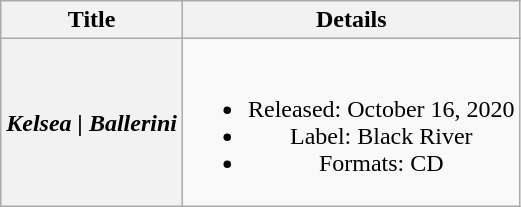<table class="wikitable plainrowheaders" style="text-align:center;">
<tr>
<th scope="col">Title</th>
<th scope="col">Details</th>
</tr>
<tr>
<th scope="row"><em>Kelsea | Ballerini</em></th>
<td><br><ul><li>Released: October 16, 2020</li><li>Label: Black River</li><li>Formats: CD</li></ul></td>
</tr>
</table>
